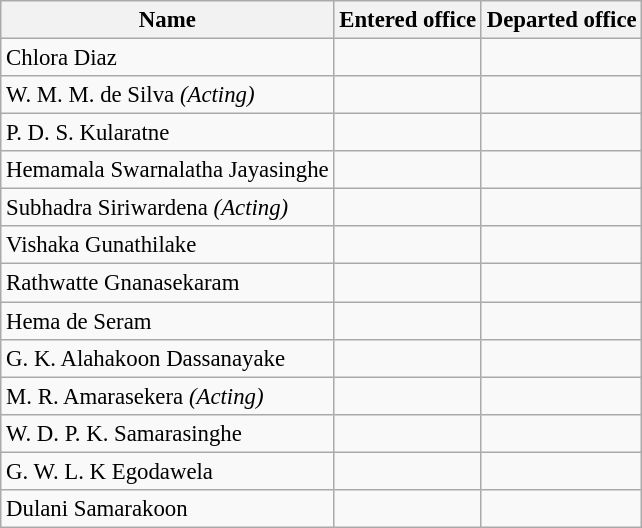<table class="wikitable" style="font-size: 95%;">
<tr>
<th>Name</th>
<th>Entered office</th>
<th>Departed office</th>
</tr>
<tr>
<td>Chlora Diaz</td>
<td></td>
<td></td>
</tr>
<tr>
<td>W. M. M. de Silva <em>(Acting)</em></td>
<td></td>
<td></td>
</tr>
<tr>
<td>P. D. S. Kularatne</td>
<td></td>
<td></td>
</tr>
<tr>
<td>Hemamala Swarnalatha Jayasinghe</td>
<td></td>
<td></td>
</tr>
<tr>
<td>Subhadra Siriwardena <em>(Acting)</em></td>
<td></td>
<td></td>
</tr>
<tr>
<td>Vishaka Gunathilake</td>
<td></td>
<td></td>
</tr>
<tr>
<td>Rathwatte Gnanasekaram</td>
<td></td>
<td></td>
</tr>
<tr>
<td>Hema de Seram</td>
<td></td>
<td></td>
</tr>
<tr>
<td>G. K. Alahakoon Dassanayake</td>
<td></td>
<td></td>
</tr>
<tr>
<td>M. R. Amarasekera <em>(Acting)</em></td>
<td></td>
<td></td>
</tr>
<tr>
<td>W. D. P. K. Samarasinghe</td>
<td></td>
<td></td>
</tr>
<tr>
<td>G. W. L. K Egodawela</td>
<td></td>
<td></td>
</tr>
<tr>
<td>Dulani Samarakoon</td>
<td></td>
<td></td>
</tr>
</table>
